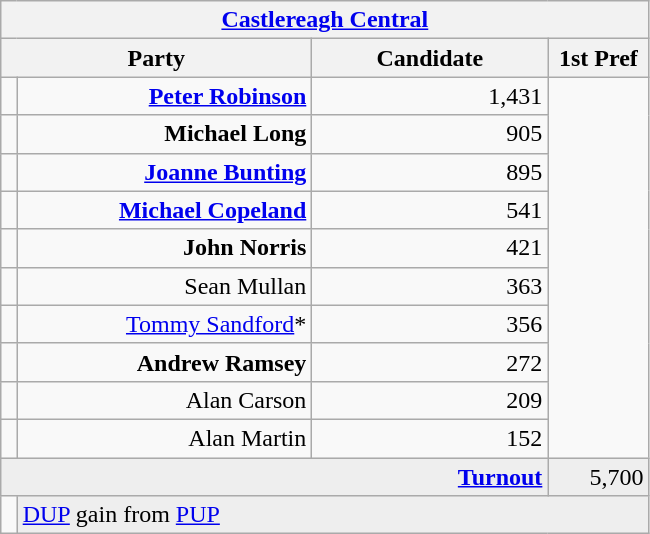<table class="wikitable">
<tr>
<th colspan="4" align="center"><a href='#'>Castlereagh Central</a></th>
</tr>
<tr>
<th colspan="2" align="center" width=200>Party</th>
<th width=150>Candidate</th>
<th width=60>1st Pref</th>
</tr>
<tr>
<td></td>
<td align="right"><strong><a href='#'>Peter Robinson</a></strong></td>
<td align="right">1,431</td>
</tr>
<tr>
<td></td>
<td align="right"><strong>Michael Long</strong></td>
<td align="right">905</td>
</tr>
<tr>
<td></td>
<td align="right"><strong><a href='#'>Joanne Bunting</a></strong></td>
<td align="right">895</td>
</tr>
<tr>
<td></td>
<td align="right"><strong><a href='#'>Michael Copeland</a></strong></td>
<td align="right">541</td>
</tr>
<tr>
<td></td>
<td align="right"><strong>John Norris</strong></td>
<td align="right">421</td>
</tr>
<tr>
<td></td>
<td align="right">Sean Mullan</td>
<td align="right">363</td>
</tr>
<tr>
<td></td>
<td align="right"><a href='#'>Tommy Sandford</a>*</td>
<td align="right">356</td>
</tr>
<tr>
<td></td>
<td align="right"><strong>Andrew Ramsey</strong></td>
<td align="right">272</td>
</tr>
<tr>
<td></td>
<td align="right">Alan Carson</td>
<td align="right">209</td>
</tr>
<tr>
<td></td>
<td align="right">Alan Martin</td>
<td align="right">152</td>
</tr>
<tr bgcolor="EEEEEE">
<td colspan=3 align="right"><strong><a href='#'>Turnout</a></strong></td>
<td align="right">5,700</td>
</tr>
<tr>
<td bgcolor=></td>
<td colspan=3 bgcolor="EEEEEE"><a href='#'>DUP</a> gain from <a href='#'>PUP</a></td>
</tr>
</table>
